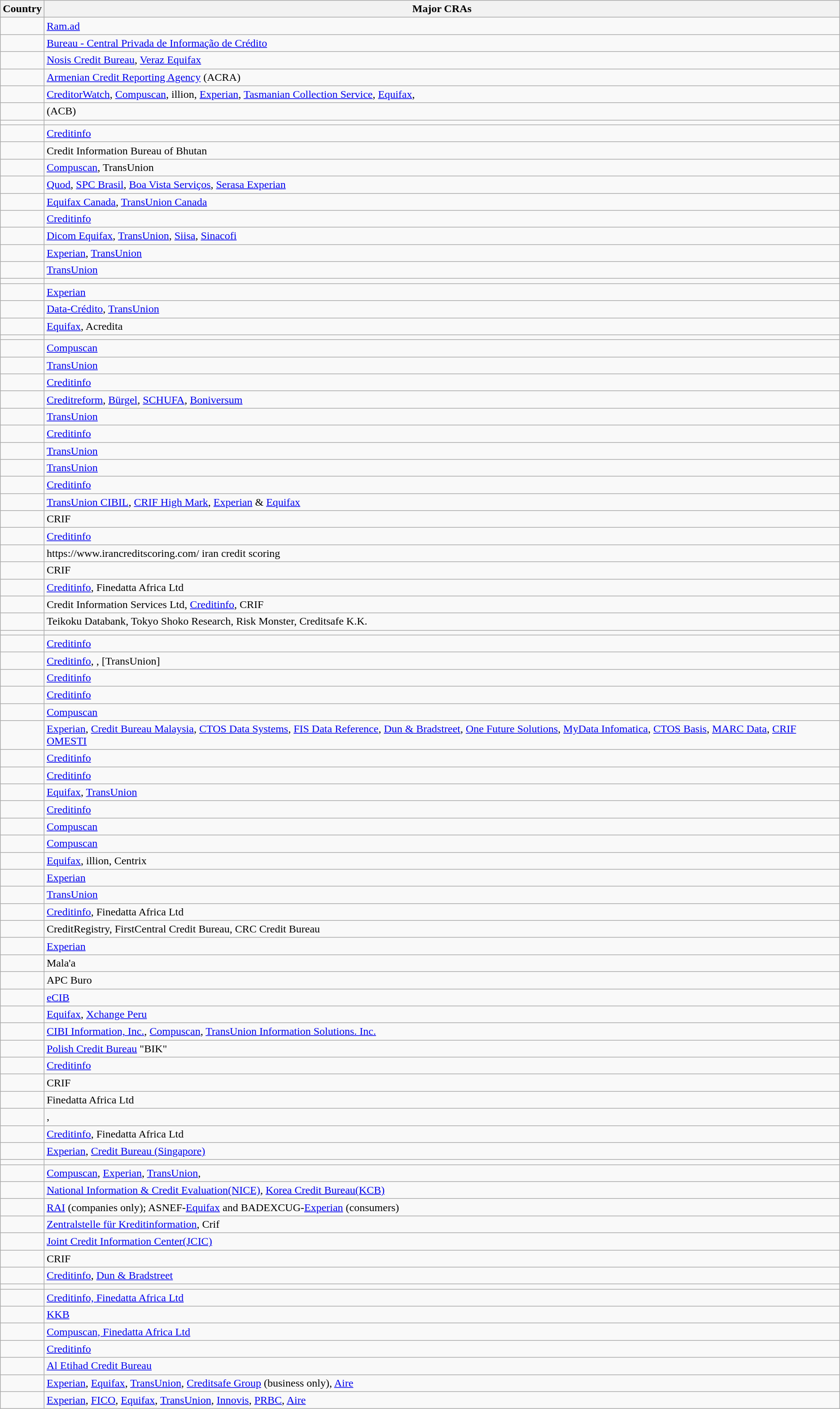<table class="sortable wikitable">
<tr>
<th>Country</th>
<th>Major CRAs</th>
</tr>
<tr Afghanistan>
<td></td>
<td><a href='#'>Ram.ad</a></td>
</tr>
<tr>
<td></td>
<td><a href='#'>Bureau - Central Privada de Informação de Crédito</a></td>
</tr>
<tr>
<td></td>
<td><a href='#'>Nosis Credit Bureau</a>, <a href='#'>Veraz Equifax</a></td>
</tr>
<tr>
<td></td>
<td><a href='#'>Armenian Credit Reporting Agency</a> (ACRA)</td>
</tr>
<tr>
<td></td>
<td><a href='#'>CreditorWatch</a>, <a href='#'>Compuscan</a>, illion, <a href='#'>Experian</a>, <a href='#'>Tasmanian Collection Service</a>, <a href='#'>Equifax</a>,</td>
</tr>
<tr>
<td></td>
<td> (ACB)</td>
</tr>
<tr>
<td></td>
<td></td>
</tr>
<tr>
<td></td>
<td><a href='#'>Creditinfo</a></td>
</tr>
<tr>
<td></td>
<td>Credit Information Bureau of Bhutan</td>
</tr>
<tr>
<td></td>
<td><a href='#'>Compuscan</a>, TransUnion</td>
</tr>
<tr>
<td></td>
<td><a href='#'>Quod</a>, <a href='#'>SPC Brasil</a>, <a href='#'>Boa Vista Serviços</a>, <a href='#'>Serasa Experian</a></td>
</tr>
<tr>
<td></td>
<td><a href='#'>Equifax Canada</a>, <a href='#'>TransUnion Canada</a></td>
</tr>
<tr>
<td></td>
<td><a href='#'>Creditinfo</a></td>
</tr>
<tr>
<td></td>
<td><a href='#'>Dicom Equifax</a>, <a href='#'>TransUnion</a>, <a href='#'>Siisa</a>, <a href='#'>Sinacofi</a></td>
</tr>
<tr>
<td></td>
<td><a href='#'>Experian</a>, <a href='#'>TransUnion</a></td>
</tr>
<tr>
<td></td>
<td><a href='#'>TransUnion</a></td>
</tr>
<tr>
<td></td>
<td></td>
</tr>
<tr>
<td></td>
<td><a href='#'>Experian</a></td>
</tr>
<tr>
<td></td>
<td><a href='#'>Data-Crédito</a>, <a href='#'>TransUnion</a></td>
</tr>
<tr>
<td></td>
<td><a href='#'>Equifax</a>, Acredita</td>
</tr>
<tr>
<td></td>
<td></td>
</tr>
<tr>
<td></td>
<td><a href='#'>Compuscan</a></td>
</tr>
<tr>
<td></td>
<td><a href='#'>TransUnion</a></td>
</tr>
<tr>
<td></td>
<td><a href='#'>Creditinfo</a></td>
</tr>
<tr>
<td></td>
<td><a href='#'>Creditreform</a>, <a href='#'>Bürgel</a>, <a href='#'>SCHUFA</a>, <a href='#'>Boniversum</a></td>
</tr>
<tr>
<td></td>
<td><a href='#'>TransUnion</a></td>
</tr>
<tr>
<td></td>
<td><a href='#'>Creditinfo</a></td>
</tr>
<tr>
<td></td>
<td><a href='#'>TransUnion</a></td>
</tr>
<tr>
<td></td>
<td><a href='#'>TransUnion</a></td>
</tr>
<tr>
<td></td>
<td><a href='#'>Creditinfo</a></td>
</tr>
<tr>
<td></td>
<td><a href='#'>TransUnion CIBIL</a>, <a href='#'>CRIF High Mark</a>, <a href='#'>Experian</a> & <a href='#'>Equifax</a></td>
</tr>
<tr>
<td></td>
<td>CRIF</td>
</tr>
<tr>
<td></td>
<td><a href='#'>Creditinfo</a></td>
</tr>
<tr>
<td></td>
<td Iran Credit Scoring>https://www.irancreditscoring.com/ iran credit scoring</td>
</tr>
<tr>
<td></td>
<td>CRIF</td>
</tr>
<tr>
<td></td>
<td><a href='#'>Creditinfo</a>, Finedatta Africa Ltd</td>
</tr>
<tr>
<td></td>
<td>Credit Information Services Ltd, <a href='#'>Creditinfo</a>, CRIF</td>
</tr>
<tr>
<td></td>
<td>Teikoku Databank, Tokyo Shoko Research, Risk Monster, Creditsafe K.K.</td>
</tr>
<tr>
<td></td>
<td></td>
</tr>
<tr>
<td></td>
<td><a href='#'>Creditinfo</a></td>
</tr>
<tr>
<td></td>
<td><a href='#'>Creditinfo</a>, , [TransUnion]</td>
</tr>
<tr>
<td></td>
<td><a href='#'>Creditinfo</a></td>
</tr>
<tr>
<td></td>
<td><a href='#'>Creditinfo</a></td>
</tr>
<tr>
<td></td>
<td><a href='#'>Compuscan</a></td>
</tr>
<tr>
<td></td>
<td><a href='#'>Experian</a>, <a href='#'>Credit Bureau Malaysia</a>, <a href='#'>CTOS Data Systems</a>, <a href='#'>FIS Data Reference</a>, <a href='#'>Dun & Bradstreet</a>, <a href='#'>One Future Solutions</a>, <a href='#'>MyData Infomatica</a>, <a href='#'>CTOS Basis</a>, <a href='#'>MARC Data</a>, <a href='#'>CRIF OMESTI</a></td>
</tr>
<tr>
<td></td>
<td><a href='#'>Creditinfo</a></td>
</tr>
<tr>
<td></td>
<td><a href='#'>Creditinfo</a></td>
</tr>
<tr>
<td></td>
<td><a href='#'>Equifax</a>, <a href='#'>TransUnion</a></td>
</tr>
<tr>
<td></td>
<td><a href='#'>Creditinfo</a></td>
</tr>
<tr>
<td></td>
<td><a href='#'>Compuscan</a></td>
</tr>
<tr>
<td></td>
<td><a href='#'>Compuscan</a></td>
</tr>
<tr>
<td></td>
<td><a href='#'>Equifax</a>, illion, Centrix</td>
</tr>
<tr>
<td></td>
<td><a href='#'>Experian</a></td>
</tr>
<tr>
<td></td>
<td><a href='#'>TransUnion</a></td>
</tr>
<tr>
<td></td>
<td><a href='#'>Creditinfo</a>, Finedatta Africa Ltd</td>
</tr>
<tr>
<td></td>
<td>CreditRegistry, FirstCentral Credit Bureau, CRC Credit Bureau</td>
</tr>
<tr>
<td></td>
<td><a href='#'>Experian</a></td>
</tr>
<tr>
<td></td>
<td>Mala'a</td>
</tr>
<tr>
<td></td>
<td>APC Buro</td>
</tr>
<tr>
<td></td>
<td><a href='#'>eCIB</a></td>
</tr>
<tr>
<td></td>
<td><a href='#'>Equifax</a>, <a href='#'>Xchange Peru</a></td>
</tr>
<tr>
<td></td>
<td><a href='#'>CIBI Information, Inc.</a>, <a href='#'>Compuscan</a>, <a href='#'>TransUnion Information Solutions. Inc.</a></td>
</tr>
<tr>
<td></td>
<td><a href='#'>Polish Credit Bureau</a> "BIK"</td>
</tr>
<tr>
<td></td>
<td><a href='#'>Creditinfo</a></td>
</tr>
<tr>
<td></td>
<td>CRIF</td>
</tr>
<tr>
<td></td>
<td>Finedatta Africa Ltd</td>
</tr>
<tr>
<td></td>
<td>, </td>
</tr>
<tr>
<td></td>
<td><a href='#'>Creditinfo</a>, Finedatta Africa Ltd</td>
</tr>
<tr>
<td></td>
<td><a href='#'>Experian</a>, <a href='#'>Credit Bureau (Singapore)</a></td>
</tr>
<tr>
<td></td>
<td></td>
</tr>
<tr>
<td></td>
<td><a href='#'>Compuscan</a>, <a href='#'>Experian</a>, <a href='#'>TransUnion</a>, </td>
</tr>
<tr>
<td></td>
<td><a href='#'>National Information & Credit Evaluation(NICE)</a>, <a href='#'>Korea Credit Bureau(KCB)</a></td>
</tr>
<tr>
<td></td>
<td><a href='#'>RAI</a> (companies only); ASNEF-<a href='#'>Equifax</a> and BADEXCUG-<a href='#'>Experian</a> (consumers)</td>
</tr>
<tr>
<td></td>
<td><a href='#'>Zentralstelle für Kreditinformation</a>, Crif</td>
</tr>
<tr>
<td></td>
<td><a href='#'>Joint Credit Information Center(JCIC)</a></td>
</tr>
<tr>
<td></td>
<td>CRIF</td>
</tr>
<tr>
<td></td>
<td><a href='#'>Creditinfo</a>, <a href='#'>Dun & Bradstreet</a></td>
</tr>
<tr>
<td></td>
<td></td>
</tr>
<tr>
<td></td>
<td><a href='#'>Creditinfo, Finedatta Africa Ltd</a></td>
</tr>
<tr>
<td></td>
<td><a href='#'>KKB</a></td>
</tr>
<tr>
<td></td>
<td><a href='#'>Compuscan, Finedatta Africa Ltd</a></td>
</tr>
<tr>
<td></td>
<td><a href='#'>Creditinfo</a></td>
</tr>
<tr>
<td></td>
<td><a href='#'>Al Etihad Credit Bureau</a></td>
</tr>
<tr>
<td></td>
<td><a href='#'>Experian</a>, <a href='#'>Equifax</a>, <a href='#'>TransUnion</a>, <a href='#'>Creditsafe Group</a> (business only), <a href='#'>Aire</a></td>
</tr>
<tr>
<td></td>
<td><a href='#'>Experian</a>, <a href='#'>FICO</a>, <a href='#'>Equifax</a>, <a href='#'>TransUnion</a>, <a href='#'>Innovis</a>, <a href='#'>PRBC</a>, <a href='#'>Aire</a></td>
</tr>
</table>
